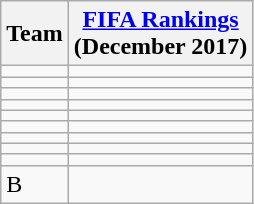<table class="wikitable sortable" style="text-align: left;">
<tr>
<th>Team</th>
<th><a href='#'>FIFA Rankings</a><br>(December 2017)</th>
</tr>
<tr>
<td></td>
<td></td>
</tr>
<tr>
<td></td>
<td></td>
</tr>
<tr>
<td></td>
<td></td>
</tr>
<tr>
<td></td>
<td></td>
</tr>
<tr>
<td></td>
<td></td>
</tr>
<tr>
<td></td>
<td></td>
</tr>
<tr>
<td></td>
<td></td>
</tr>
<tr>
<td></td>
<td></td>
</tr>
<tr>
<td></td>
<td></td>
</tr>
<tr>
<td> B</td>
<td></td>
</tr>
</table>
